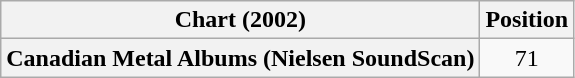<table class="wikitable plainrowheaders">
<tr>
<th>Chart (2002)</th>
<th>Position</th>
</tr>
<tr>
<th scope="row">Canadian Metal Albums (Nielsen SoundScan)</th>
<td align=center>71</td>
</tr>
</table>
